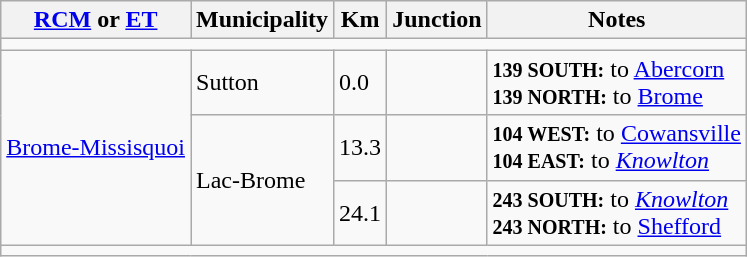<table class=wikitable>
<tr>
<th><a href='#'>RCM</a> or <a href='#'>ET</a></th>
<th>Municipality</th>
<th>Km</th>
<th>Junction</th>
<th>Notes</th>
</tr>
<tr>
<td colspan="5"></td>
</tr>
<tr>
<td rowspan="3"><a href='#'>Brome-Missisquoi</a></td>
<td>Sutton</td>
<td>0.0</td>
<td></td>
<td><small><strong>139 SOUTH:</strong></small> to <a href='#'>Abercorn</a> <br> <small><strong>139 NORTH:</strong></small> to <a href='#'>Brome</a></td>
</tr>
<tr>
<td rowspan="2">Lac-Brome</td>
<td>13.3</td>
<td></td>
<td><small><strong>104 WEST:</strong></small> to <a href='#'>Cowansville</a> <br> <small><strong>104 EAST:</strong></small> to <em><a href='#'>Knowlton</a></em></td>
</tr>
<tr>
<td>24.1</td>
<td></td>
<td><small><strong>243 SOUTH:</strong></small> to <em><a href='#'>Knowlton</a></em> <br> <small><strong>243 NORTH:</strong></small> to <a href='#'>Shefford</a></td>
</tr>
<tr>
<td colspan="5"></td>
</tr>
</table>
